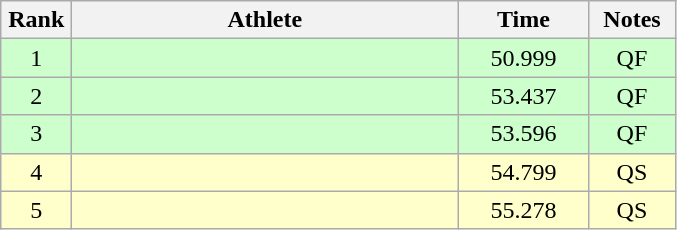<table class=wikitable style="text-align:center">
<tr>
<th width=40>Rank</th>
<th width=250>Athlete</th>
<th width=80>Time</th>
<th width=50>Notes</th>
</tr>
<tr bgcolor="ccffcc">
<td>1</td>
<td align=left></td>
<td>50.999</td>
<td>QF</td>
</tr>
<tr bgcolor="ccffcc">
<td>2</td>
<td align=left></td>
<td>53.437</td>
<td>QF</td>
</tr>
<tr bgcolor="ccffcc">
<td>3</td>
<td align=left></td>
<td>53.596</td>
<td>QF</td>
</tr>
<tr bgcolor="#ffffcc">
<td>4</td>
<td align=left></td>
<td>54.799</td>
<td>QS</td>
</tr>
<tr bgcolor="#ffffcc">
<td>5</td>
<td align=left></td>
<td>55.278</td>
<td>QS</td>
</tr>
</table>
